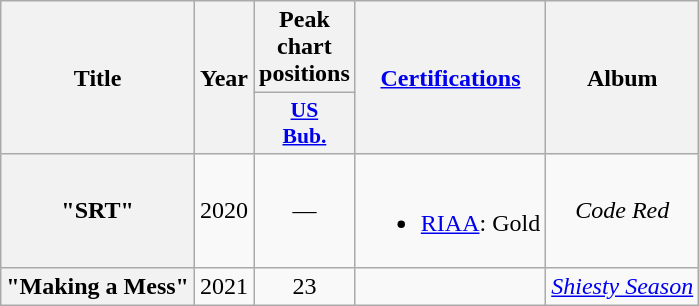<table class="wikitable plainrowheaders" style="text-align:center;">
<tr>
<th rowspan="2">Title</th>
<th rowspan="2">Year</th>
<th>Peak chart positions</th>
<th rowspan="2"><a href='#'>Certifications</a></th>
<th rowspan="2">Album</th>
</tr>
<tr>
<th scope="col" style="width:3.5em;font-size:90%;"><a href='#'>US<br>Bub.</a><br></th>
</tr>
<tr>
<th scope="row">"SRT"<br></th>
<td>2020</td>
<td>—</td>
<td><br><ul><li><a href='#'>RIAA</a>: Gold</li></ul></td>
<td><em>Code Red</em></td>
</tr>
<tr>
<th scope="row">"Making a Mess"<br></th>
<td>2021</td>
<td>23</td>
<td></td>
<td><em><a href='#'>Shiesty Season</a></em></td>
</tr>
</table>
